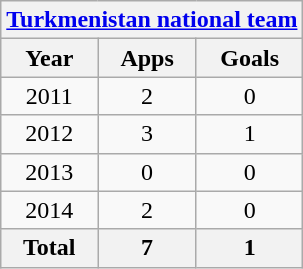<table class="wikitable" style="text-align:center">
<tr>
<th colspan=3><a href='#'>Turkmenistan national team</a></th>
</tr>
<tr>
<th>Year</th>
<th>Apps</th>
<th>Goals</th>
</tr>
<tr>
<td>2011</td>
<td>2</td>
<td>0</td>
</tr>
<tr>
<td>2012</td>
<td>3</td>
<td>1</td>
</tr>
<tr>
<td>2013</td>
<td>0</td>
<td>0</td>
</tr>
<tr>
<td>2014</td>
<td>2</td>
<td>0</td>
</tr>
<tr>
<th>Total</th>
<th>7</th>
<th>1</th>
</tr>
</table>
